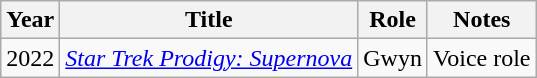<table class = "wikitable sortable">
<tr>
<th>Year</th>
<th>Title</th>
<th>Role</th>
<th class = "unsortable">Notes</th>
</tr>
<tr>
<td>2022</td>
<td><em><a href='#'>Star Trek Prodigy: Supernova</a></em></td>
<td>Gwyn</td>
<td>Voice role</td>
</tr>
</table>
